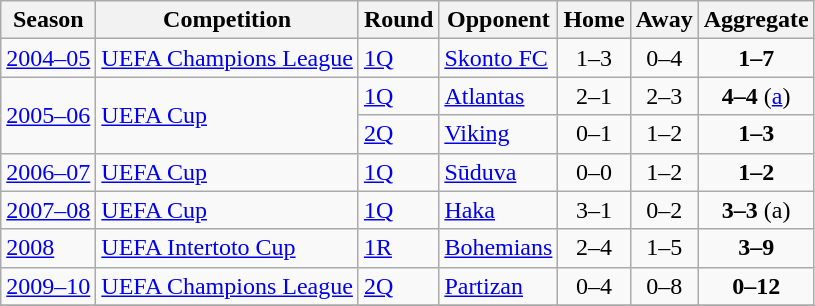<table class="wikitable">
<tr>
<th>Season</th>
<th>Competition</th>
<th>Round</th>
<th>Opponent</th>
<th>Home</th>
<th>Away</th>
<th>Aggregate</th>
</tr>
<tr>
<td><a href='#'>2004–05</a></td>
<td><a href='#'>UEFA Champions League</a></td>
<td><a href='#'>1Q</a></td>
<td> <a href='#'>Skonto FC</a></td>
<td style="text-align:center;">1–3</td>
<td style="text-align:center;">0–4</td>
<td style="text-align:center;"><strong>1–7</strong></td>
</tr>
<tr>
<td rowspan="2"><a href='#'>2005–06</a></td>
<td rowspan="2"><a href='#'>UEFA Cup</a></td>
<td><a href='#'>1Q</a></td>
<td> <a href='#'>Atlantas</a></td>
<td style="text-align:center;">2–1</td>
<td style="text-align:center;">2–3</td>
<td style="text-align:center;"><strong>4–4</strong> (<a href='#'>a</a>)</td>
</tr>
<tr>
<td><a href='#'>2Q</a></td>
<td> <a href='#'>Viking</a></td>
<td style="text-align:center;">0–1</td>
<td style="text-align:center;">1–2</td>
<td style="text-align:center;"><strong>1–3</strong></td>
</tr>
<tr>
<td><a href='#'>2006–07</a></td>
<td><a href='#'>UEFA Cup</a></td>
<td><a href='#'>1Q</a></td>
<td> <a href='#'>Sūduva</a></td>
<td style="text-align:center;">0–0</td>
<td style="text-align:center;">1–2</td>
<td style="text-align:center;"><strong>1–2</strong></td>
</tr>
<tr>
<td><a href='#'>2007–08</a></td>
<td><a href='#'>UEFA Cup</a></td>
<td><a href='#'>1Q</a></td>
<td> <a href='#'>Haka</a></td>
<td style="text-align:center;">3–1</td>
<td style="text-align:center;">0–2</td>
<td style="text-align:center;"><strong>3–3</strong> (a)</td>
</tr>
<tr>
<td><a href='#'>2008</a></td>
<td><a href='#'>UEFA Intertoto Cup</a></td>
<td><a href='#'>1R</a></td>
<td> <a href='#'>Bohemians</a></td>
<td style="text-align:center;">2–4</td>
<td style="text-align:center;">1–5</td>
<td style="text-align:center;"><strong>3–9</strong></td>
</tr>
<tr>
<td><a href='#'>2009–10</a></td>
<td><a href='#'>UEFA Champions League</a></td>
<td><a href='#'>2Q</a></td>
<td> <a href='#'>Partizan</a></td>
<td style="text-align:center;">0–4</td>
<td style="text-align:center;">0–8</td>
<td style="text-align:center;"><strong>0–12</strong></td>
</tr>
<tr>
</tr>
</table>
